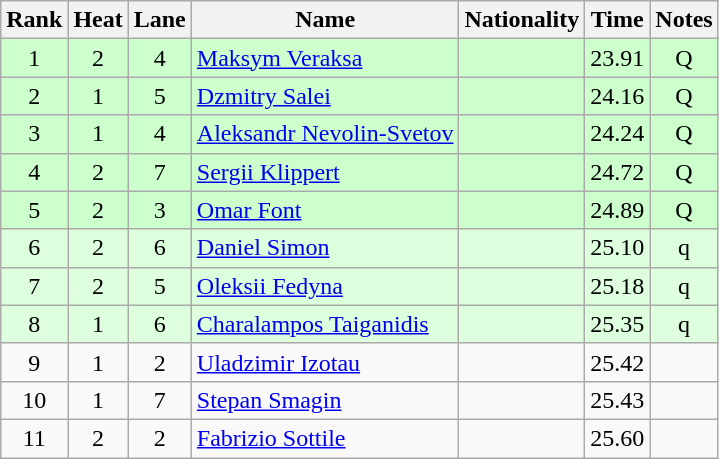<table class="wikitable sortable" style="text-align:center">
<tr>
<th>Rank</th>
<th>Heat</th>
<th>Lane</th>
<th>Name</th>
<th>Nationality</th>
<th>Time</th>
<th>Notes</th>
</tr>
<tr bgcolor=ccffcc>
<td>1</td>
<td>2</td>
<td>4</td>
<td align=left><a href='#'>Maksym Veraksa</a></td>
<td align=left></td>
<td>23.91</td>
<td>Q</td>
</tr>
<tr bgcolor=ccffcc>
<td>2</td>
<td>1</td>
<td>5</td>
<td align=left><a href='#'>Dzmitry Salei</a></td>
<td align=left></td>
<td>24.16</td>
<td>Q</td>
</tr>
<tr bgcolor=ccffcc>
<td>3</td>
<td>1</td>
<td>4</td>
<td align=left><a href='#'>Aleksandr Nevolin-Svetov</a></td>
<td align=left></td>
<td>24.24</td>
<td>Q</td>
</tr>
<tr bgcolor=ccffcc>
<td>4</td>
<td>2</td>
<td>7</td>
<td align=left><a href='#'>Sergii Klippert</a></td>
<td align=left></td>
<td>24.72</td>
<td>Q</td>
</tr>
<tr bgcolor=ccffcc>
<td>5</td>
<td>2</td>
<td>3</td>
<td align=left><a href='#'>Omar Font</a></td>
<td align=left></td>
<td>24.89</td>
<td>Q</td>
</tr>
<tr bgcolor=ddffdd>
<td>6</td>
<td>2</td>
<td>6</td>
<td align=left><a href='#'>Daniel Simon</a></td>
<td align=left></td>
<td>25.10</td>
<td>q</td>
</tr>
<tr bgcolor=ddffdd>
<td>7</td>
<td>2</td>
<td>5</td>
<td align=left><a href='#'>Oleksii Fedyna</a></td>
<td align=left></td>
<td>25.18</td>
<td>q</td>
</tr>
<tr bgcolor=ddffdd>
<td>8</td>
<td>1</td>
<td>6</td>
<td align=left><a href='#'>Charalampos Taiganidis</a></td>
<td align=left></td>
<td>25.35</td>
<td>q</td>
</tr>
<tr>
<td>9</td>
<td>1</td>
<td>2</td>
<td align=left><a href='#'>Uladzimir Izotau</a></td>
<td align=left></td>
<td>25.42</td>
<td></td>
</tr>
<tr>
<td>10</td>
<td>1</td>
<td>7</td>
<td align=left><a href='#'>Stepan Smagin</a></td>
<td align=left></td>
<td>25.43</td>
<td></td>
</tr>
<tr>
<td>11</td>
<td>2</td>
<td>2</td>
<td align=left><a href='#'>Fabrizio Sottile</a></td>
<td align=left></td>
<td>25.60</td>
<td></td>
</tr>
</table>
